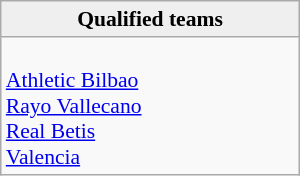<table class="wikitable" style="font-size:90%" width=200>
<tr bgcolor=#efefef align=center>
<td><strong>Qualified teams</strong><br></td>
</tr>
<tr valign=top>
<td><br><a href='#'>Athletic Bilbao</a><br>
<a href='#'>Rayo Vallecano</a><br>
<a href='#'>Real Betis</a><br>
<a href='#'>Valencia</a></td>
</tr>
</table>
